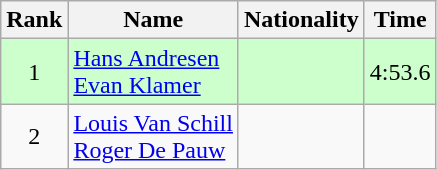<table class="wikitable sortable" style="text-align:center">
<tr>
<th>Rank</th>
<th>Name</th>
<th>Nationality</th>
<th>Time</th>
</tr>
<tr bgcolor=ccffcc>
<td>1</td>
<td align=left><a href='#'>Hans Andresen</a><br><a href='#'>Evan Klamer</a></td>
<td align=left></td>
<td>4:53.6</td>
</tr>
<tr>
<td>2</td>
<td align=left><a href='#'>Louis Van Schill</a><br><a href='#'>Roger De Pauw</a></td>
<td align=left></td>
<td></td>
</tr>
</table>
